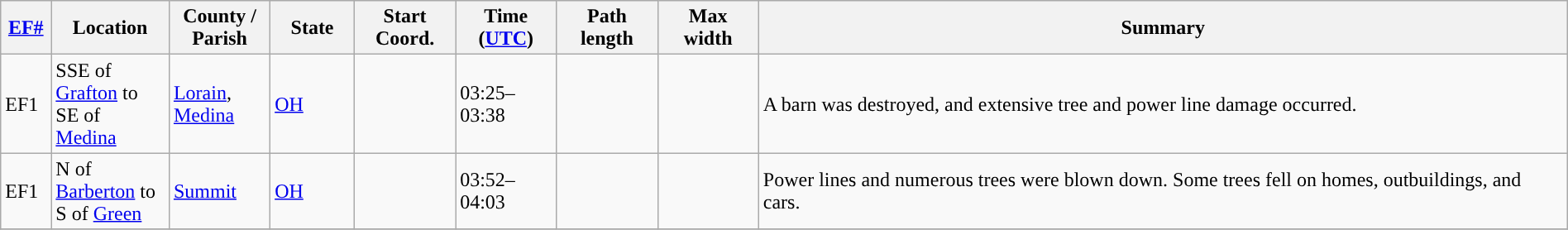<table class="wikitable sortable" style="width:100%;">
<tr>
<th scope="col"  style="width:3%; text-align:center;"><a href='#'>EF#</a></th>
<th scope="col"  style="width:7%; text-align:center;" class="unsortable">Location</th>
<th scope="col"  style="width:6%; text-align:center;" class="unsortable">County / Parish</th>
<th scope="col"  style="width:5%; text-align:center;">State</th>
<th scope="col"  style="width:6%; text-align:center;">Start Coord.</th>
<th scope="col"  style="width:6%; text-align:center;">Time (<a href='#'>UTC</a>)</th>
<th scope="col"  style="width:6%; text-align:center;">Path length</th>
<th scope="col"  style="width:6%; text-align:center;">Max width</th>
<th scope="col" class="unsortable" style="width:48%; text-align:center;">Summary</th>
</tr>
<tr>
<td>EF1</td>
<td>SSE of <a href='#'>Grafton</a> to SE of <a href='#'>Medina</a></td>
<td><a href='#'>Lorain</a>, <a href='#'>Medina</a></td>
<td><a href='#'>OH</a></td>
<td></td>
<td>03:25–03:38</td>
<td></td>
<td></td>
<td>A barn was destroyed, and extensive tree and power line damage occurred.</td>
</tr>
<tr>
<td>EF1</td>
<td>N of <a href='#'>Barberton</a> to S of <a href='#'>Green</a></td>
<td><a href='#'>Summit</a></td>
<td><a href='#'>OH</a></td>
<td></td>
<td>03:52–04:03</td>
<td></td>
<td></td>
<td>Power lines and numerous trees were blown down. Some trees fell on homes, outbuildings, and cars.</td>
</tr>
<tr>
</tr>
</table>
